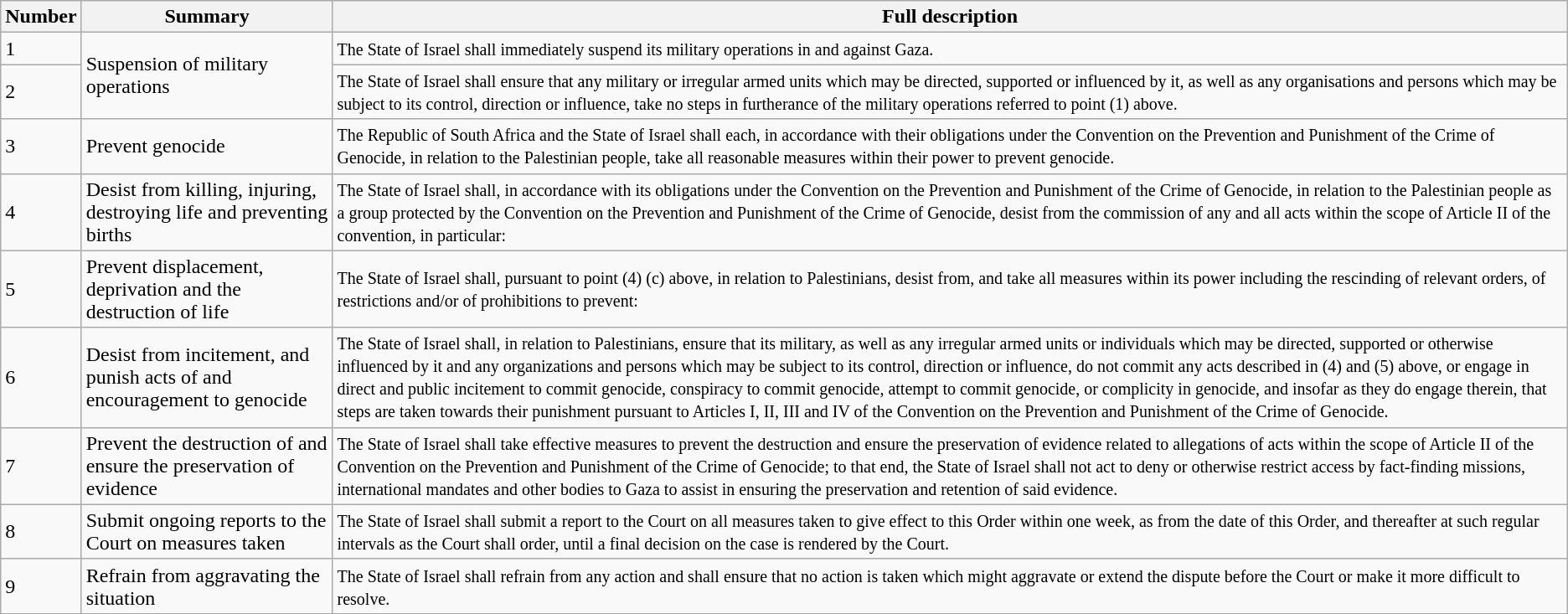<table class="wikitable">
<tr>
<th>Number</th>
<th>Summary</th>
<th>Full description</th>
</tr>
<tr>
<td>1</td>
<td rowspan="2">Suspension of military operations</td>
<td><small>The State of Israel shall immediately suspend its military operations in and against Gaza.</small></td>
</tr>
<tr>
<td>2</td>
<td><small>The State of Israel shall ensure that any military or irregular armed units which may be directed, supported or influenced by it, as well as any organisations and persons which may be subject to its control, direction or influence, take no steps in furtherance of the military operations referred to point (1) above.</small></td>
</tr>
<tr>
<td>3</td>
<td>Prevent genocide</td>
<td><small>The Republic of South Africa and the State of Israel shall each, in accordance with their obligations under the Convention on the Prevention and Punishment of the Crime of Genocide, in relation to the Palestinian people, take all reasonable measures within their power to prevent genocide.</small></td>
</tr>
<tr>
<td>4</td>
<td>Desist from killing, injuring, destroying life and preventing births</td>
<td><small>The State of Israel shall, in accordance with its obligations under the Convention on the Prevention and Punishment of the Crime of Genocide, in relation to the Palestinian people as a group protected by the Convention on the Prevention and Punishment of the Crime of Genocide, desist from the commission of any and all acts within the scope of Article II of the convention, in particular: </small></td>
</tr>
<tr>
<td>5</td>
<td>Prevent displacement, deprivation and the destruction of life</td>
<td><small>The State of Israel shall, pursuant to point (4) (c) above, in relation to Palestinians, desist from, and take all measures within its power including the rescinding of relevant orders, of restrictions and/or of prohibitions to prevent: </small></td>
</tr>
<tr>
<td>6</td>
<td>Desist from incitement, and punish acts of and encouragement to genocide</td>
<td><small>The State of Israel shall, in relation to Palestinians, ensure that its military, as well as any irregular armed units or individuals which may be directed, supported or otherwise influenced by it and any organizations and persons which may be subject to its control, direction or influence, do not commit any acts described in (4) and (5) above, or engage in direct and public incitement to commit genocide, conspiracy to commit genocide, attempt to commit genocide, or complicity in genocide, and insofar as they do engage therein, that steps are taken towards their punishment pursuant to Articles I, II, III and IV of the Convention on the Prevention and Punishment of the Crime of Genocide.</small></td>
</tr>
<tr>
<td>7</td>
<td>Prevent the destruction of and ensure the preservation of evidence</td>
<td><small>The State of Israel shall take effective measures to prevent the destruction and ensure the preservation of evidence related to allegations of acts within the scope of Article II of the Convention on the Prevention and Punishment of the Crime of Genocide; to that end, the State of Israel shall not act to deny or otherwise restrict access by fact-finding missions, international mandates and other bodies to Gaza to assist in ensuring the preservation and retention of said evidence.</small></td>
</tr>
<tr>
<td>8</td>
<td>Submit ongoing reports to the Court on measures taken</td>
<td><small>The State of Israel shall submit a report to the Court on all measures taken to give effect to this Order within one week, as from the date of this Order, and thereafter at such regular intervals as the Court shall order, until a final decision on the case is rendered by the Court.</small></td>
</tr>
<tr>
<td>9</td>
<td>Refrain from aggravating the situation</td>
<td><small>The State of Israel shall refrain from any action and shall ensure that no action is taken which might aggravate or extend the dispute before the Court or make it more difficult to resolve.</small></td>
</tr>
</table>
